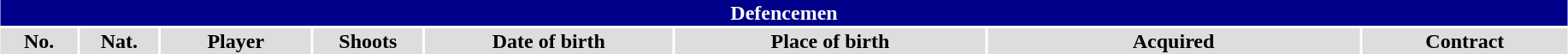<table class="toccolours"  style="width:97%; clear:both; margin:1.5em auto; text-align:center;">
<tr>
<th colspan="11" style="background:darkblue; color:#FFFFFF;">Defencemen</th>
</tr>
<tr style="background:#ddd;">
<th width=5%>No.</th>
<th width=5%>Nat.</th>
<th !width=22%>Player</th>
<th width=7%>Shoots</th>
<th width=16%>Date of birth</th>
<th width=20%>Place of birth</th>
<th width=24%>Acquired</th>
<td><strong>Contract</strong></td>
</tr>
<tr>
</tr>
</table>
